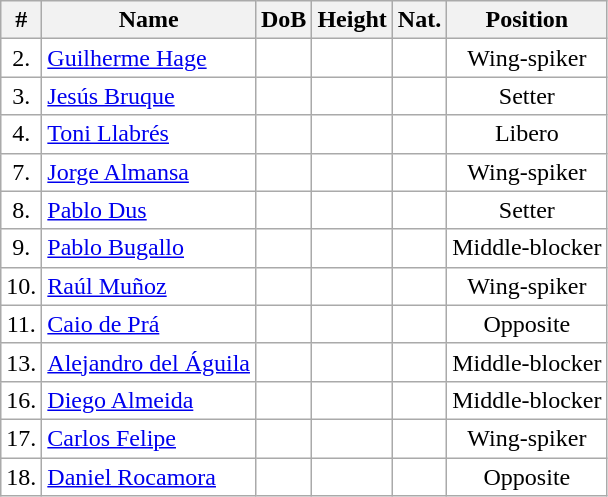<table class="wikitable sortable">
<tr>
<th width=" %">#</th>
<th width=" %">Name</th>
<th width=" %">DoB</th>
<th width=" %">Height</th>
<th width=" %">Nat.</th>
<th width=" %">Position</th>
</tr>
<tr style="background:#ffffff">
<td align="center">2.</td>
<td><a href='#'>Guilherme Hage</a></td>
<td align="center"></td>
<td align="center"></td>
<td></td>
<td align="center">Wing-spiker</td>
</tr>
<tr style="background:#ffffff">
<td align="center">3.</td>
<td><a href='#'>Jesús Bruque</a></td>
<td align="center"></td>
<td align="center"></td>
<td></td>
<td align="center">Setter</td>
</tr>
<tr style="background:#ffffff">
<td align="center">4.</td>
<td><a href='#'>Toni Llabrés</a></td>
<td align="center"></td>
<td align="center"></td>
<td></td>
<td align="center">Libero</td>
</tr>
<tr style="background:#ffffff">
<td align="center">7.</td>
<td><a href='#'>Jorge Almansa</a></td>
<td align="center"></td>
<td align="center"></td>
<td></td>
<td align="center">Wing-spiker</td>
</tr>
<tr style="background:#ffffff">
<td align="center">8.</td>
<td><a href='#'>Pablo Dus</a></td>
<td align="center"></td>
<td align="center"></td>
<td></td>
<td align="center">Setter</td>
</tr>
<tr style="background:#ffffff">
<td align="center">9.</td>
<td><a href='#'>Pablo Bugallo</a></td>
<td align="center"></td>
<td align="center"></td>
<td></td>
<td align="center">Middle-blocker</td>
</tr>
<tr style="background:#ffffff">
<td align="center">10.</td>
<td><a href='#'>Raúl Muñoz</a></td>
<td align="center"></td>
<td align="center"></td>
<td></td>
<td align="center">Wing-spiker</td>
</tr>
<tr style="background:#ffffff">
<td align="center">11.</td>
<td><a href='#'>Caio de Prá</a></td>
<td align="center"></td>
<td align="center"></td>
<td></td>
<td align="center">Opposite</td>
</tr>
<tr style="background:#ffffff">
<td align="center">13.</td>
<td><a href='#'>Alejandro del Águila</a></td>
<td align="center"></td>
<td align="center"></td>
<td></td>
<td align="center">Middle-blocker</td>
</tr>
<tr style="background:#ffffff">
<td align="center">16.</td>
<td><a href='#'>Diego Almeida</a></td>
<td align="center"></td>
<td align="center"></td>
<td></td>
<td align="center">Middle-blocker</td>
</tr>
<tr style="background:#ffffff">
<td align="center">17.</td>
<td><a href='#'>Carlos Felipe</a></td>
<td align="center"></td>
<td align="center"></td>
<td></td>
<td align="center">Wing-spiker</td>
</tr>
<tr style="background:#ffffff">
<td align="center">18.</td>
<td><a href='#'>Daniel Rocamora</a></td>
<td align="center"></td>
<td align="center"></td>
<td></td>
<td align="center">Opposite</td>
</tr>
</table>
